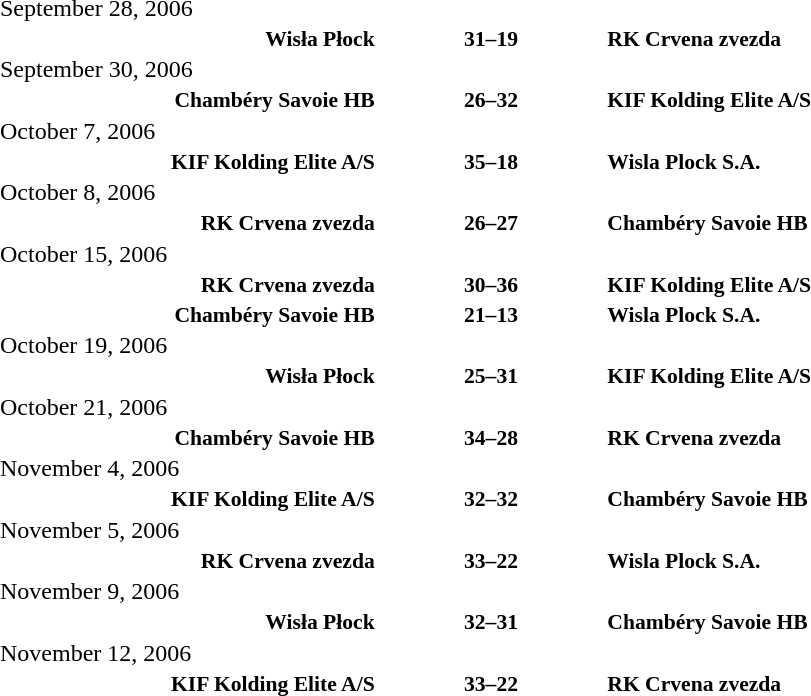<table width=100% cellspacing=1>
<tr>
<th width=20%></th>
<th width=12%></th>
<th width=20%></th>
<th></th>
</tr>
<tr>
<td>September 28, 2006</td>
</tr>
<tr style=font-size:90%>
<td align=right><strong>Wisła Płock</strong></td>
<td align=center><strong>31–19</strong></td>
<td><strong>RK Crvena zvezda</strong></td>
</tr>
<tr>
<td>September 30, 2006</td>
</tr>
<tr style=font-size:90%>
<td align=right><strong>Chambéry Savoie HB</strong></td>
<td align=center><strong>26–32</strong></td>
<td><strong>KIF Kolding Elite A/S</strong></td>
</tr>
<tr>
<td>October 7, 2006</td>
</tr>
<tr style=font-size:90%>
<td align=right><strong>KIF Kolding Elite A/S</strong></td>
<td align=center><strong>35–18</strong></td>
<td><strong>Wisla Plock S.A.</strong></td>
</tr>
<tr>
<td>October 8, 2006</td>
</tr>
<tr style=font-size:90%>
<td align=right><strong>RK Crvena zvezda</strong></td>
<td align=center><strong>26–27</strong></td>
<td><strong>Chambéry Savoie HB</strong></td>
</tr>
<tr>
<td>October 15, 2006</td>
</tr>
<tr style=font-size:90%>
<td align=right><strong>RK Crvena zvezda</strong></td>
<td align=center><strong>30–36</strong></td>
<td><strong>KIF Kolding Elite A/S</strong></td>
</tr>
<tr style=font-size:90%>
<td align=right><strong>Chambéry Savoie HB</strong></td>
<td align=center><strong>21–13</strong></td>
<td><strong>Wisla Plock S.A.</strong></td>
</tr>
<tr>
<td>October 19, 2006</td>
</tr>
<tr style=font-size:90%>
<td align=right><strong>Wisła Płock</strong></td>
<td align=center><strong>25–31</strong></td>
<td><strong>KIF Kolding Elite A/S</strong></td>
</tr>
<tr>
<td>October 21, 2006</td>
</tr>
<tr style=font-size:90%>
<td align=right><strong>Chambéry Savoie HB</strong></td>
<td align=center><strong>34–28</strong></td>
<td><strong>RK Crvena zvezda</strong></td>
</tr>
<tr>
<td>November 4, 2006</td>
</tr>
<tr style=font-size:90%>
<td align=right><strong>KIF Kolding Elite A/S</strong></td>
<td align=center><strong>32–32</strong></td>
<td><strong>Chambéry Savoie HB</strong></td>
</tr>
<tr>
<td>November 5, 2006</td>
</tr>
<tr style=font-size:90%>
<td align=right><strong>RK Crvena zvezda</strong></td>
<td align=center><strong>33–22</strong></td>
<td><strong>Wisla Plock S.A.</strong></td>
</tr>
<tr>
<td>November 9, 2006</td>
</tr>
<tr style=font-size:90%>
<td align=right><strong>Wisła Płock</strong></td>
<td align=center><strong>32–31</strong></td>
<td><strong>Chambéry Savoie HB</strong></td>
</tr>
<tr>
<td>November 12, 2006</td>
</tr>
<tr style=font-size:90%>
<td align=right><strong>KIF Kolding Elite A/S</strong></td>
<td align=center><strong>33–22</strong></td>
<td><strong>RK Crvena zvezda</strong></td>
</tr>
</table>
